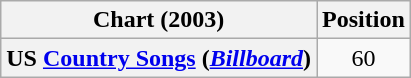<table class="wikitable plainrowheaders">
<tr>
<th scope="col">Chart (2003)</th>
<th scope="col">Position</th>
</tr>
<tr>
<th scope="row">US <a href='#'>Country Songs</a> (<em><a href='#'>Billboard</a></em>)</th>
<td align="center">60</td>
</tr>
</table>
